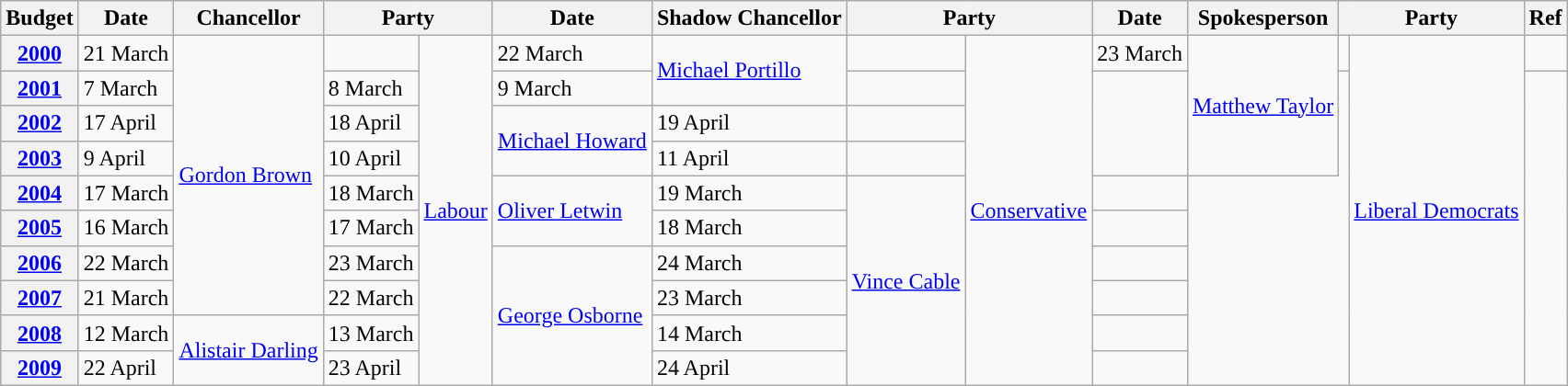<table class="wikitable">
<tr>
<th scope= "col">Budget</th>
<th scope= "col">Date</th>
<th scope= "col">Chancellor</th>
<th colspan= "2">Party</th>
<th scope= "col">Date</th>
<th scope= "col">Shadow Chancellor</th>
<th colspan= "2">Party</th>
<th scope="col ">Date</th>
<th scope="col">Spokesperson</th>
<th colspan="2">Party</th>
<th scope="col">Ref</th>
</tr>
<tr>
<th><a href='#'>2000</a></th>
<td>21 March</td>
<td rowspan="8"><a href='#'>Gordon Brown</a></td>
<td style="background-color: "></td>
<td rowspan= "10"><a href='#'>Labour</a></td>
<td>22 March</td>
<td rowspan="2"><a href='#'>Michael Portillo</a></td>
<td style="background-color: "></td>
<td rowspan= "10"><a href='#'>Conservative</a></td>
<td>23 March</td>
<td rowspan="4"><a href='#'>Matthew Taylor</a></td>
<td style="background-color: "></td>
<td rowspan= "10"><a href='#'>Liberal Democrats</a></td>
<td></td>
</tr>
<tr>
<th><a href='#'>2001</a></th>
<td>7 March</td>
<td>8 March</td>
<td>9 March</td>
<td></td>
</tr>
<tr>
<th><a href='#'>2002</a></th>
<td>17 April</td>
<td>18 April</td>
<td rowspan="2"><a href='#'>Michael Howard</a></td>
<td>19 April</td>
<td></td>
</tr>
<tr>
<th><a href='#'>2003</a></th>
<td>9 April</td>
<td>10 April</td>
<td>11 April</td>
<td></td>
</tr>
<tr>
<th><a href='#'>2004</a></th>
<td>17 March</td>
<td>18 March</td>
<td rowspan="2"><a href='#'>Oliver Letwin</a></td>
<td>19 March</td>
<td rowspan="6"><a href='#'>Vince Cable</a></td>
<td></td>
</tr>
<tr>
<th><a href='#'>2005</a></th>
<td>16 March</td>
<td>17 March</td>
<td>18 March</td>
<td></td>
</tr>
<tr>
<th><a href='#'>2006</a></th>
<td>22 March</td>
<td>23 March</td>
<td rowspan="4"><a href='#'>George Osborne</a></td>
<td>24 March</td>
<td></td>
</tr>
<tr>
<th><a href='#'>2007</a></th>
<td>21 March</td>
<td>22 March</td>
<td>23 March</td>
<td></td>
</tr>
<tr>
<th><a href='#'>2008</a></th>
<td>12 March</td>
<td rowspan="2"><a href='#'>Alistair Darling</a></td>
<td>13 March</td>
<td>14 March</td>
<td></td>
</tr>
<tr>
<th><a href='#'>2009</a></th>
<td>22 April</td>
<td>23 April</td>
<td>24 April</td>
<td></td>
</tr>
</table>
